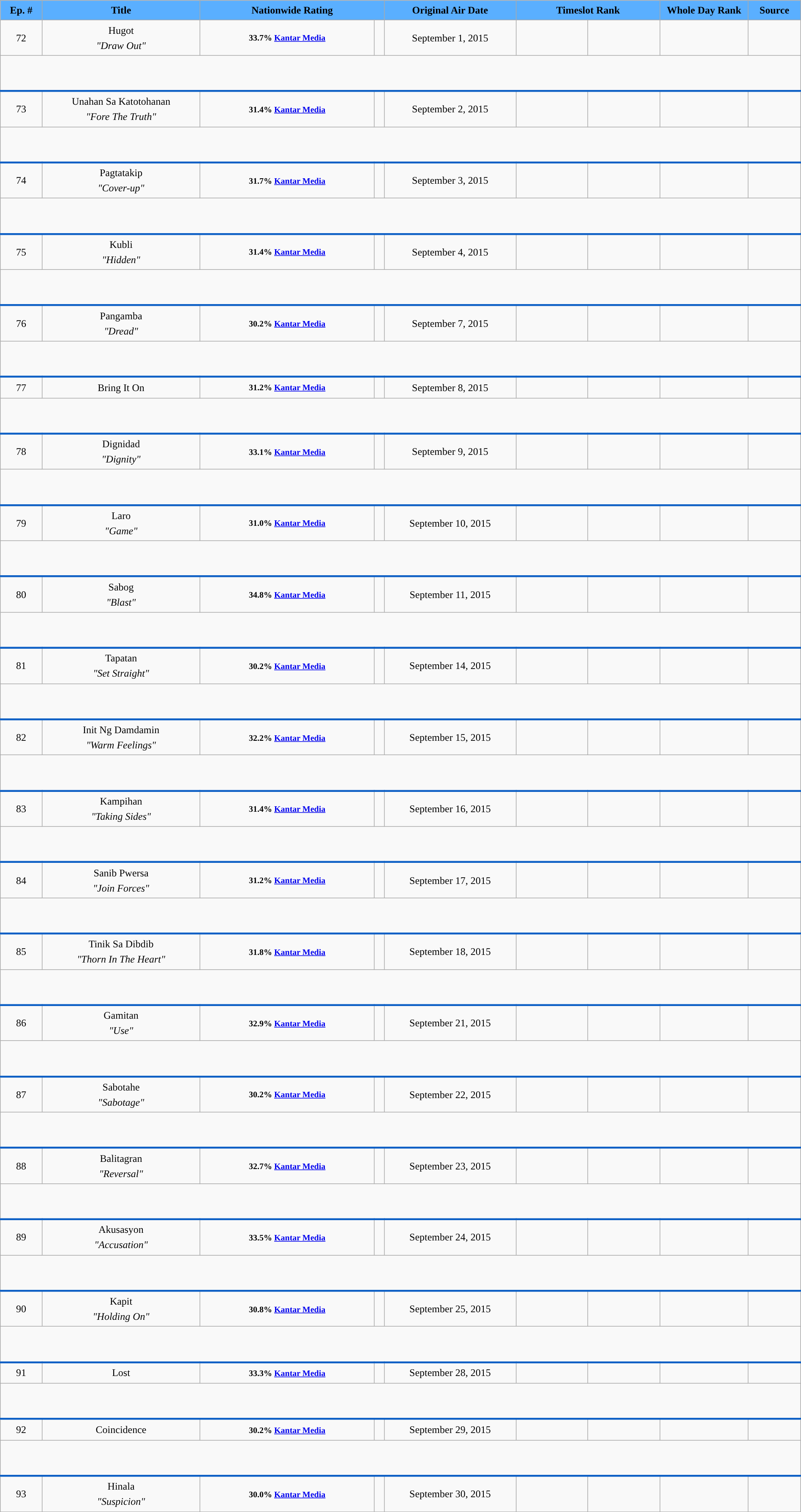<table class="wikitable" style="text-align: center; background:#f9f9f9; line-height:16px; line-height:150%" width="100%">
<tr style="color:black;">
<th style="background:#5AAFFF;">Ep. #</th>
<th style="background:#5AAFFF;">Title</th>
<th style="background:#5AAFFF;" colspan="2" width="23%">Nationwide Rating</th>
<th style="background:#5AAFFF;">Original Air Date</th>
<th style="background:#5AAFFF;" colspan="2" width="18%">Timeslot Rank</th>
<th style="background:#5AAFFF;" width="11%">Whole Day Rank</th>
<th style="background:#5AAFFF;">Source</th>
</tr>
<tr style="text-align: center">
<td>72</td>
<td>Hugot <br> <em>"Draw Out"</em></td>
<td><small><strong>33.7% <a href='#'>Kantar Media</a></strong></small></td>
<td></td>
<td>September 1, 2015</td>
<td></td>
<td></td>
<td></td>
<td></td>
</tr>
<tr style="text-align: center">
<td colspan = "10" style="text-align: left; border-bottom: 3px solid #0e60c5;"><br><br></td>
</tr>
<tr style="text-align: center">
<td>73</td>
<td>Unahan Sa Katotohanan <br> <em>"Fore The Truth"</em></td>
<td><small><strong>31.4% <a href='#'>Kantar Media</a></strong></small></td>
<td></td>
<td>September 2, 2015</td>
<td></td>
<td></td>
<td></td>
<td></td>
</tr>
<tr style="text-align: center">
<td colspan = "10" style="text-align: left; border-bottom: 3px solid #0e60c5;"><br><br></td>
</tr>
<tr style="text-align: center">
<td>74</td>
<td>Pagtatakip <br> <em>"Cover-up"</em></td>
<td><small><strong>31.7% <a href='#'>Kantar Media</a></strong></small></td>
<td></td>
<td>September 3, 2015</td>
<td></td>
<td></td>
<td></td>
<td></td>
</tr>
<tr style="text-align: center">
<td colspan = "10" style="text-align: left; border-bottom: 3px solid #0e60c5;"><br><br></td>
</tr>
<tr style="text-align: center">
<td>75</td>
<td>Kubli <br> <em>"Hidden"</em></td>
<td><small><strong>31.4% <a href='#'>Kantar Media</a></strong></small></td>
<td></td>
<td>September 4, 2015</td>
<td></td>
<td></td>
<td></td>
<td></td>
</tr>
<tr style="text-align: center">
<td colspan = "10" style="text-align: left; border-bottom: 3px solid #0e60c5;"><br><br></td>
</tr>
<tr style="text-align: center">
<td>76</td>
<td>Pangamba <br> <em>"Dread"</em></td>
<td><small><strong>30.2% <a href='#'>Kantar Media</a></strong></small></td>
<td></td>
<td>September 7, 2015</td>
<td></td>
<td></td>
<td></td>
<td></td>
</tr>
<tr style="text-align: center">
<td colspan = "10" style="text-align: left; border-bottom: 3px solid #0e60c5;"><br><br></td>
</tr>
<tr style="text-align: center">
<td>77</td>
<td>Bring It On <br></td>
<td><small><strong>31.2% <a href='#'>Kantar Media</a></strong></small></td>
<td></td>
<td>September 8, 2015</td>
<td></td>
<td></td>
<td></td>
<td></td>
</tr>
<tr style="text-align: center">
<td colspan = "10" style="text-align: left; border-bottom: 3px solid #0e60c5;"><br><br></td>
</tr>
<tr style="text-align: center">
<td>78</td>
<td>Dignidad <br> <em>"Dignity"</em></td>
<td><small><strong>33.1% <a href='#'>Kantar Media</a></strong></small></td>
<td></td>
<td>September 9, 2015</td>
<td></td>
<td></td>
<td></td>
<td></td>
</tr>
<tr style="text-align: center">
<td colspan = "10" style="text-align: left; border-bottom: 3px solid #0e60c5;"><br><br></td>
</tr>
<tr style="text-align: center">
<td>79</td>
<td>Laro <br> <em>"Game"</em></td>
<td><small><strong>31.0% <a href='#'>Kantar Media</a></strong></small></td>
<td></td>
<td>September 10, 2015</td>
<td></td>
<td></td>
<td></td>
<td></td>
</tr>
<tr style="text-align: center">
<td colspan = "10" style="text-align: left; border-bottom: 3px solid #0e60c5;"><br><br></td>
</tr>
<tr style="text-align: center">
<td>80</td>
<td>Sabog<br> <em>"Blast"</em></td>
<td><small><strong>34.8% <a href='#'>Kantar Media</a></strong></small></td>
<td></td>
<td>September 11, 2015</td>
<td></td>
<td></td>
<td></td>
</tr>
<tr style="text-align: center">
<td colspan = "10" style="text-align: left; border-bottom: 3px solid #0e60c5;"><br><br></td>
</tr>
<tr style="text-align: center">
<td>81</td>
<td>Tapatan <br> <em>"Set Straight"</em></td>
<td><small><strong>30.2% <a href='#'>Kantar Media</a></strong></small></td>
<td></td>
<td>September 14, 2015</td>
<td></td>
<td></td>
<td></td>
</tr>
<tr style="text-align: center">
<td colspan = "10" style="text-align: left; border-bottom: 3px solid #0e60c5;"><br><br></td>
</tr>
<tr style="text-align: center">
<td>82</td>
<td>Init Ng Damdamin <br> <em>"Warm Feelings"</em></td>
<td><small><strong>32.2% <a href='#'>Kantar Media</a></strong></small></td>
<td></td>
<td>September 15, 2015</td>
<td></td>
<td></td>
<td></td>
</tr>
<tr style="text-align: center">
<td colspan = "10" style="text-align: left; border-bottom: 3px solid #0e60c5;"><br><br></td>
</tr>
<tr style="text-align: center">
<td>83</td>
<td>Kampihan <br> <em>"Taking Sides"</em></td>
<td><small><strong>31.4% <a href='#'>Kantar Media</a></strong></small></td>
<td></td>
<td>September 16, 2015</td>
<td></td>
<td></td>
<td></td>
</tr>
<tr style="text-align: center">
<td colspan = "10" style="text-align: left; border-bottom: 3px solid #0e60c5;"><br><br></td>
</tr>
<tr style="text-align: center">
<td>84</td>
<td>Sanib Pwersa <br> <em>"Join Forces"</em></td>
<td><small><strong>31.2% <a href='#'>Kantar Media</a></strong></small></td>
<td></td>
<td>September 17, 2015</td>
<td></td>
<td></td>
<td></td>
</tr>
<tr style="text-align: center">
<td colspan = "10" style="text-align: left; border-bottom: 3px solid #0e60c5;"><br><br></td>
</tr>
<tr style="text-align: center">
<td>85</td>
<td>Tinik Sa Dibdib <br> <em>"Thorn In The Heart"</em></td>
<td><small><strong>31.8% <a href='#'>Kantar Media</a></strong></small></td>
<td></td>
<td>September 18, 2015</td>
<td></td>
<td></td>
<td></td>
</tr>
<tr style="text-align: center">
<td colspan = "10" style="text-align: left; border-bottom: 3px solid #0e60c5;"><br><br></td>
</tr>
<tr style="text-align: center">
<td>86</td>
<td>Gamitan <br> <em>"Use"</em></td>
<td><small><strong>32.9% <a href='#'>Kantar Media</a></strong></small></td>
<td></td>
<td>September 21, 2015</td>
<td></td>
<td></td>
<td></td>
</tr>
<tr style="text-align: center">
<td colspan = "10" style="text-align: left; border-bottom: 3px solid #0e60c5;"><br><br></td>
</tr>
<tr style="text-align: center">
<td>87</td>
<td>Sabotahe <br> <em>"Sabotage"</em></td>
<td><small><strong>30.2% <a href='#'>Kantar Media</a></strong></small></td>
<td></td>
<td>September 22, 2015</td>
<td></td>
<td></td>
<td></td>
</tr>
<tr style="text-align: center">
<td colspan = "10" style="text-align: left; border-bottom: 3px solid #0e60c5;"><br><br></td>
</tr>
<tr style="text-align: center">
<td>88</td>
<td>Balitagran <br> <em>"Reversal"</em></td>
<td><small><strong>32.7% <a href='#'>Kantar Media</a></strong></small></td>
<td></td>
<td>September 23, 2015</td>
<td></td>
<td></td>
<td></td>
</tr>
<tr style="text-align: center">
<td colspan = "10" style="text-align: left; border-bottom: 3px solid #0e60c5;"><br><br></td>
</tr>
<tr style="text-align: center">
<td>89</td>
<td>Akusasyon <br> <em>"Accusation"</em></td>
<td><small><strong>33.5% <a href='#'>Kantar Media</a></strong></small></td>
<td></td>
<td>September 24, 2015</td>
<td></td>
<td></td>
<td></td>
</tr>
<tr style="text-align: center">
<td colspan = "10" style="text-align: left; border-bottom: 3px solid #0e60c5;"><br><br></td>
</tr>
<tr style="text-align: center">
<td>90</td>
<td>Kapit <br> <em>"Holding On"</em></td>
<td><small><strong>30.8% <a href='#'>Kantar Media</a></strong></small></td>
<td></td>
<td>September 25, 2015</td>
<td></td>
<td></td>
<td></td>
</tr>
<tr style="text-align: center">
<td colspan = "10" style="text-align: left; border-bottom: 3px solid #0e60c5;"><br><br></td>
</tr>
<tr style="text-align: center">
<td>91</td>
<td>Lost <br></td>
<td><small><strong>33.3% <a href='#'>Kantar Media</a></strong></small></td>
<td></td>
<td>September 28, 2015</td>
<td></td>
<td></td>
<td></td>
</tr>
<tr style="text-align: center">
<td colspan = "10" style="text-align: left; border-bottom: 3px solid #0e60c5;"><br><br></td>
</tr>
<tr style="text-align: center">
<td>92</td>
<td>Coincidence</td>
<td><small><strong>30.2% <a href='#'>Kantar Media</a></strong></small></td>
<td></td>
<td>September 29, 2015</td>
<td></td>
<td></td>
<td></td>
</tr>
<tr style="text-align: center">
<td colspan = "10" style="text-align: left; border-bottom: 3px solid #0e60c5;"><br><br></td>
</tr>
<tr style="text-align: center">
<td>93</td>
<td>Hinala <br> <em>"Suspicion"</em></td>
<td><small><strong>30.0% <a href='#'>Kantar Media</a></strong></small></td>
<td></td>
<td>September 30, 2015</td>
<td></td>
<td></td>
<td></td>
</tr>
</table>
